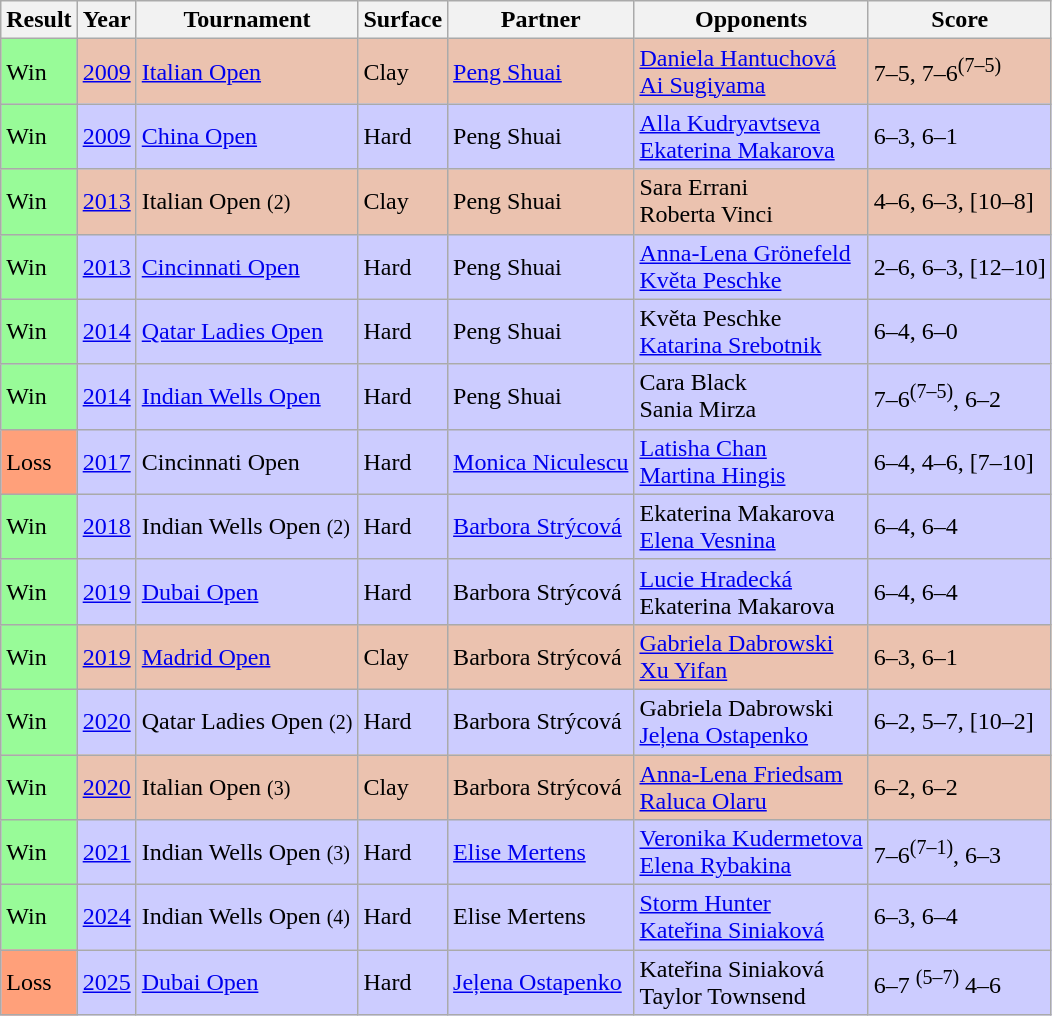<table class="sortable wikitable">
<tr>
<th>Result</th>
<th>Year</th>
<th>Tournament</th>
<th>Surface</th>
<th>Partner</th>
<th>Opponents</th>
<th class=unsortable>Score</th>
</tr>
<tr bgcolor=EBC2AF>
<td bgcolor=98FB98>Win</td>
<td><a href='#'>2009</a></td>
<td><a href='#'>Italian Open</a></td>
<td>Clay</td>
<td> <a href='#'>Peng Shuai</a></td>
<td> <a href='#'>Daniela Hantuchová</a><br>  <a href='#'>Ai Sugiyama</a></td>
<td>7–5, 7–6<sup>(7–5)</sup></td>
</tr>
<tr bgcolor=CCCCFF>
<td bgcolor=98FB98>Win</td>
<td><a href='#'>2009</a></td>
<td><a href='#'>China Open</a></td>
<td>Hard</td>
<td> Peng Shuai</td>
<td> <a href='#'>Alla Kudryavtseva</a><br>  <a href='#'>Ekaterina Makarova</a></td>
<td>6–3, 6–1</td>
</tr>
<tr bgcolor=EBC2AF>
<td bgcolor=98FB98>Win</td>
<td><a href='#'>2013</a></td>
<td>Italian Open <small>(2)</small></td>
<td>Clay</td>
<td> Peng Shuai</td>
<td> Sara Errani<br>  Roberta Vinci</td>
<td>4–6, 6–3, [10–8]</td>
</tr>
<tr bgcolor=CCCCFF>
<td bgcolor=98FB98>Win</td>
<td><a href='#'>2013</a></td>
<td><a href='#'>Cincinnati Open</a></td>
<td>Hard</td>
<td> Peng Shuai</td>
<td> <a href='#'>Anna-Lena Grönefeld</a><br>  <a href='#'>Květa Peschke</a></td>
<td>2–6, 6–3, [12–10]</td>
</tr>
<tr bgcolor=CCCCFF>
<td bgcolor=98FB98>Win</td>
<td><a href='#'>2014</a></td>
<td><a href='#'>Qatar Ladies Open</a></td>
<td>Hard</td>
<td> Peng Shuai</td>
<td> Květa Peschke<br>  <a href='#'>Katarina Srebotnik</a></td>
<td>6–4, 6–0</td>
</tr>
<tr bgcolor=CCCCFF>
<td bgcolor=98FB98>Win</td>
<td><a href='#'>2014</a></td>
<td><a href='#'>Indian Wells Open</a></td>
<td>Hard</td>
<td> Peng Shuai</td>
<td> Cara Black<br>  Sania Mirza</td>
<td>7–6<sup>(7–5)</sup>, 6–2</td>
</tr>
<tr bgcolor=CCCCFF>
<td bgcolor=FFA07A>Loss</td>
<td><a href='#'>2017</a></td>
<td>Cincinnati Open</td>
<td>Hard</td>
<td> <a href='#'>Monica Niculescu</a></td>
<td> <a href='#'>Latisha Chan</a><br>  <a href='#'>Martina Hingis</a></td>
<td>6–4, 4–6, [7–10]</td>
</tr>
<tr style=background:#ccf>
<td bgcolor=98FB98>Win</td>
<td><a href='#'>2018</a></td>
<td>Indian Wells Open <small>(2)</small></td>
<td>Hard</td>
<td> <a href='#'>Barbora Strýcová</a></td>
<td> Ekaterina Makarova<br>  <a href='#'>Elena Vesnina</a></td>
<td>6–4, 6–4</td>
</tr>
<tr style=background:#ccf>
<td bgcolor=98FB98>Win</td>
<td><a href='#'>2019</a></td>
<td><a href='#'>Dubai Open</a></td>
<td>Hard</td>
<td> Barbora Strýcová</td>
<td> <a href='#'>Lucie Hradecká</a><br>  Ekaterina Makarova</td>
<td>6–4, 6–4</td>
</tr>
<tr style=background:#EBC2AF>
<td bgcolor=98FB98>Win</td>
<td><a href='#'>2019</a></td>
<td><a href='#'>Madrid Open</a></td>
<td>Clay</td>
<td> Barbora Strýcová</td>
<td> <a href='#'>Gabriela Dabrowski</a><br>  <a href='#'>Xu Yifan</a></td>
<td>6–3, 6–1</td>
</tr>
<tr bgcolor=CCCCFF>
<td bgcolor=98FB98>Win</td>
<td><a href='#'>2020</a></td>
<td>Qatar Ladies Open <small>(2)</small></td>
<td>Hard</td>
<td> Barbora Strýcová</td>
<td> Gabriela Dabrowski<br>  <a href='#'>Jeļena Ostapenko</a></td>
<td>6–2, 5–7, [10–2]</td>
</tr>
<tr style=background:#EBC2AF>
<td style=background:#98fb98>Win</td>
<td><a href='#'>2020</a></td>
<td>Italian Open <small>(3)</small></td>
<td>Clay</td>
<td> Barbora Strýcová</td>
<td> <a href='#'>Anna-Lena Friedsam</a><br>  <a href='#'>Raluca Olaru</a></td>
<td>6–2, 6–2</td>
</tr>
<tr bgcolor=CCCCFF>
<td bgcolor=#98fb98>Win</td>
<td><a href='#'>2021</a></td>
<td>Indian Wells Open <small>(3)</small></td>
<td>Hard</td>
<td> <a href='#'>Elise Mertens</a></td>
<td> <a href='#'>Veronika Kudermetova</a> <br>  <a href='#'>Elena Rybakina</a></td>
<td>7–6<sup>(7–1)</sup>, 6–3</td>
</tr>
<tr style="background:#ccf;">
<td bgcolor=98FB98>Win</td>
<td><a href='#'>2024</a></td>
<td>Indian Wells Open <small>(4)</small></td>
<td>Hard</td>
<td> Elise Mertens</td>
<td> <a href='#'>Storm Hunter</a> <br>  <a href='#'>Kateřina Siniaková</a></td>
<td>6–3, 6–4</td>
</tr>
<tr bgcolor=CCCCFF>
<td bgcolor=FFA07A>Loss</td>
<td><a href='#'>2025</a></td>
<td><a href='#'>Dubai Open</a></td>
<td>Hard</td>
<td> <a href='#'>Jeļena Ostapenko</a></td>
<td> Kateřina Siniaková <br>  Taylor Townsend</td>
<td>6–7 <sup>(5–7)</sup> 4–6</td>
</tr>
</table>
